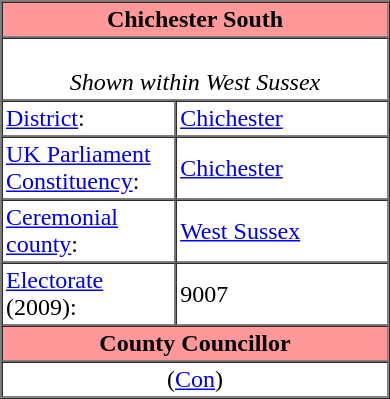<table class="vcard" border=1 cellpadding=2 cellspacing=0 align=right width=260 style=margin-left:0.5em;>
<tr>
<th class="fn org" colspan=2 align=center bgcolor="#ff9999"><strong>Chichester South</strong></th>
</tr>
<tr>
<td colspan=2 align=center><br><em>Shown within West Sussex</em></td>
</tr>
<tr class="note">
<td width="45%"><a href='#'>District</a>:</td>
<td><a href='#'>Chichester</a></td>
</tr>
<tr class="note">
<td><a href='#'>UK Parliament Constituency</a>:</td>
<td><a href='#'>Chichester</a></td>
</tr>
<tr class="note">
<td><a href='#'>Ceremonial county</a>:</td>
<td><a href='#'>West Sussex</a></td>
</tr>
<tr class="note">
<td><a href='#'>Electorate</a> (2009):</td>
<td>9007</td>
</tr>
<tr>
<th colspan=2 align=center bgcolor="#ff9999">County Councillor</th>
</tr>
<tr>
<td colspan=2 align=center> (<a href='#'>Con</a>)</td>
</tr>
</table>
